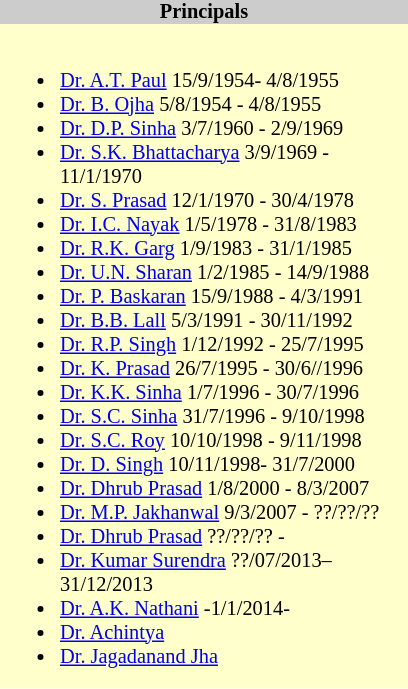<table class="toccolours" style="float: right; margin-left: 1em; font-size: 85%; background:#ffffcc; color:black; width:20em; max-width: 25%;" cellspacing="0" cellpadding="0">
<tr>
<th style="background-color:#cccccc;">Principals</th>
</tr>
<tr>
<td style="text-align: left;"><br><ul><li><a href='#'>Dr. A.T. Paul</a> 15/9/1954-  4/8/1955</li><li><a href='#'>Dr. B. Ojha</a> 5/8/1954 - 4/8/1955</li><li><a href='#'>Dr. D.P. Sinha</a> 3/7/1960 - 2/9/1969</li><li><a href='#'>Dr. S.K. Bhattacharya</a> 3/9/1969 - 11/1/1970</li><li><a href='#'>Dr. S. Prasad</a> 12/1/1970 - 30/4/1978</li><li><a href='#'>Dr. I.C. Nayak</a> 1/5/1978 - 31/8/1983</li><li><a href='#'>Dr. R.K. Garg</a> 1/9/1983 - 31/1/1985</li><li><a href='#'>Dr. U.N. Sharan</a>   1/2/1985 - 14/9/1988</li><li><a href='#'>Dr. P. Baskaran</a> 15/9/1988 - 4/3/1991</li><li><a href='#'>Dr. B.B. Lall</a> 5/3/1991 - 30/11/1992</li><li><a href='#'>Dr. R.P. Singh</a> 1/12/1992 - 25/7/1995</li><li><a href='#'>Dr. K. Prasad</a> 26/7/1995 - 30/6//1996</li><li><a href='#'>Dr. K.K. Sinha</a> 1/7/1996 - 30/7/1996</li><li><a href='#'>Dr. S.C. Sinha</a> 31/7/1996 - 9/10/1998</li><li><a href='#'>Dr. S.C. Roy</a> 10/10/1998 - 9/11/1998</li><li><a href='#'>Dr. D. Singh</a> 10/11/1998- 31/7/2000</li><li><a href='#'>Dr. Dhrub Prasad</a> 1/8/2000 -     8/3/2007</li><li><a href='#'>Dr. M.P. Jakhanwal</a> 9/3/2007  -     ??/??/??</li><li><a href='#'>Dr. Dhrub Prasad</a>  ??/??/??  -</li><li><a href='#'>Dr. Kumar Surendra</a> ??/07/2013–31/12/2013</li><li><a href='#'>Dr. A.K. Nathani</a> -1/1/2014-</li><li><a href='#'>Dr. Achintya</a></li><li><a href='#'>Dr. Jagadanand Jha</a></li></ul></td>
</tr>
</table>
